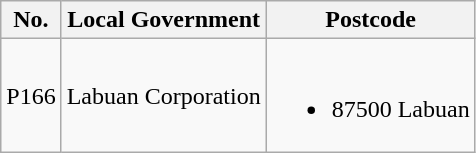<table class="wikitable">
<tr>
<th>No.</th>
<th>Local Government</th>
<th>Postcode</th>
</tr>
<tr>
<td>P166</td>
<td>Labuan Corporation</td>
<td><br><ul><li>87500 Labuan</li></ul></td>
</tr>
</table>
